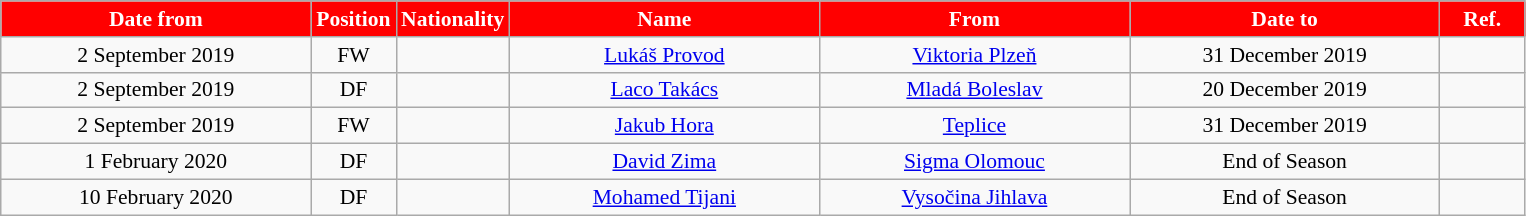<table class="wikitable" style="text-align:center; font-size:90%; ">
<tr>
<th style="background:#ff0000; color:white; width:200px;">Date from</th>
<th style="background:#ff0000; color:white; width:50px;">Position</th>
<th style="background:#ff0000; color:white; width:50px;">Nationality</th>
<th style="background:#ff0000; color:white; width:200px;">Name</th>
<th style="background:#ff0000; color:white; width:200px;">From</th>
<th style="background:#ff0000; color:white; width:200px;">Date to</th>
<th style="background:#ff0000; color:white; width:50px;">Ref.</th>
</tr>
<tr>
<td>2 September 2019</td>
<td>FW</td>
<td></td>
<td><a href='#'>Lukáš Provod</a></td>
<td><a href='#'>Viktoria Plzeň</a></td>
<td>31 December 2019</td>
<td></td>
</tr>
<tr>
<td>2 September 2019</td>
<td>DF</td>
<td></td>
<td><a href='#'>Laco Takács</a></td>
<td><a href='#'>Mladá Boleslav</a></td>
<td>20 December 2019</td>
<td></td>
</tr>
<tr>
<td>2 September 2019</td>
<td>FW</td>
<td></td>
<td><a href='#'>Jakub Hora</a></td>
<td><a href='#'>Teplice</a></td>
<td>31 December 2019</td>
<td></td>
</tr>
<tr>
<td>1 February 2020</td>
<td>DF</td>
<td></td>
<td><a href='#'>David Zima</a></td>
<td><a href='#'>Sigma Olomouc</a></td>
<td>End of Season</td>
<td></td>
</tr>
<tr>
<td>10 February 2020</td>
<td>DF</td>
<td></td>
<td><a href='#'>Mohamed Tijani</a></td>
<td><a href='#'>Vysočina Jihlava</a></td>
<td>End of Season</td>
<td></td>
</tr>
</table>
